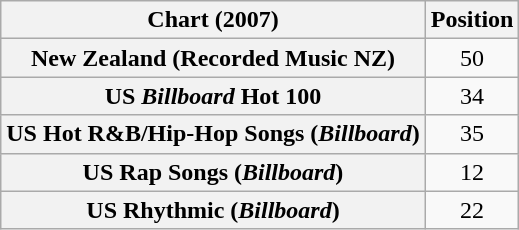<table class="wikitable plainrowheaders sortable">
<tr>
<th>Chart (2007)</th>
<th>Position</th>
</tr>
<tr>
<th scope="row">New Zealand (Recorded Music NZ)</th>
<td align="center">50</td>
</tr>
<tr>
<th scope="row">US <em>Billboard</em> Hot 100</th>
<td align="center">34</td>
</tr>
<tr>
<th scope="row">US Hot R&B/Hip-Hop Songs (<em>Billboard</em>)</th>
<td align="center">35</td>
</tr>
<tr>
<th scope="row">US Rap Songs (<em>Billboard</em>)</th>
<td align="center">12</td>
</tr>
<tr>
<th scope="row">US Rhythmic (<em>Billboard</em>)</th>
<td align="center">22</td>
</tr>
</table>
